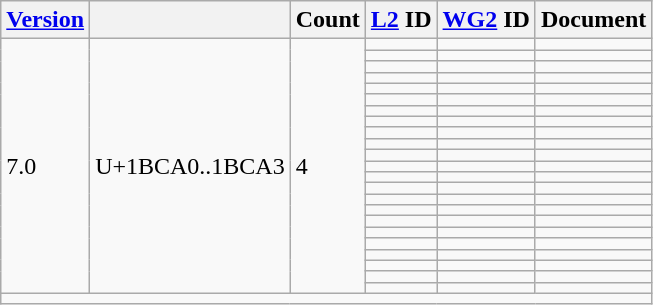<table class="wikitable collapsible sticky-header">
<tr>
<th><a href='#'>Version</a></th>
<th></th>
<th>Count</th>
<th><a href='#'>L2</a> ID</th>
<th><a href='#'>WG2</a> ID</th>
<th>Document</th>
</tr>
<tr>
<td rowspan="23">7.0</td>
<td rowspan="23">U+1BCA0..1BCA3</td>
<td rowspan="23">4</td>
<td></td>
<td></td>
<td></td>
</tr>
<tr>
<td></td>
<td></td>
<td></td>
</tr>
<tr>
<td></td>
<td></td>
<td></td>
</tr>
<tr>
<td></td>
<td></td>
<td></td>
</tr>
<tr>
<td></td>
<td></td>
<td></td>
</tr>
<tr>
<td></td>
<td></td>
<td></td>
</tr>
<tr>
<td></td>
<td></td>
<td></td>
</tr>
<tr>
<td></td>
<td></td>
<td></td>
</tr>
<tr>
<td></td>
<td></td>
<td></td>
</tr>
<tr>
<td></td>
<td></td>
<td></td>
</tr>
<tr>
<td></td>
<td></td>
<td></td>
</tr>
<tr>
<td></td>
<td></td>
<td></td>
</tr>
<tr>
<td></td>
<td></td>
<td></td>
</tr>
<tr>
<td></td>
<td></td>
<td></td>
</tr>
<tr>
<td></td>
<td></td>
<td></td>
</tr>
<tr>
<td></td>
<td></td>
<td></td>
</tr>
<tr>
<td></td>
<td></td>
<td></td>
</tr>
<tr>
<td></td>
<td></td>
<td></td>
</tr>
<tr>
<td></td>
<td></td>
<td></td>
</tr>
<tr>
<td></td>
<td></td>
<td></td>
</tr>
<tr>
<td></td>
<td></td>
<td></td>
</tr>
<tr>
<td></td>
<td></td>
<td></td>
</tr>
<tr>
<td></td>
<td></td>
<td></td>
</tr>
<tr class="sortbottom">
<td colspan="6"></td>
</tr>
</table>
